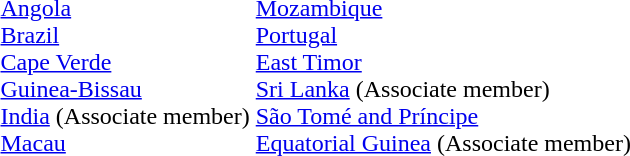<table>
<tr>
<td><br><a href='#'>Angola</a><br><a href='#'>Brazil</a><br><a href='#'>Cape Verde</a><br><a href='#'>Guinea-Bissau</a><br><a href='#'>India</a> (Associate member)<br><a href='#'>Macau</a></td>
<td valign=top><br><a href='#'>Mozambique</a><br><a href='#'>Portugal</a><br><a href='#'>East Timor</a><br><a href='#'>Sri Lanka</a> (Associate member)<br><a href='#'>São Tomé and Príncipe</a><br><a href='#'>Equatorial Guinea</a> (Associate member)</td>
</tr>
</table>
